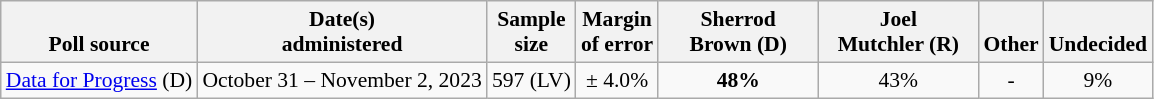<table class="wikitable" style="font-size:90%;text-align:center;">
<tr style="vertical-align:bottom">
<th>Poll source</th>
<th>Date(s)<br>administered</th>
<th>Sample<br>size</th>
<th>Margin<br>of error</th>
<th style="width:100px;">Sherrod<br>Brown (D)</th>
<th style="width:100px;">Joel<br>Mutchler (R)</th>
<th>Other</th>
<th>Undecided</th>
</tr>
<tr>
<td style="text-align:left;"><a href='#'>Data for Progress</a> (D)</td>
<td data-sort-value="2023-11-09">October 31 – November 2, 2023</td>
<td>597 (LV)</td>
<td>± 4.0%</td>
<td><strong>48%</strong></td>
<td>43%</td>
<td>-</td>
<td>9%</td>
</tr>
</table>
